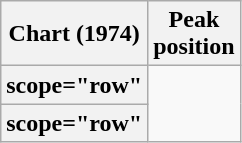<table class="wikitable plainrowheaders sortable">
<tr>
<th scope="col">Chart (1974)</th>
<th scope="col">Peak<br>position</th>
</tr>
<tr>
<th>scope="row" </th>
</tr>
<tr>
<th>scope="row" </th>
</tr>
</table>
